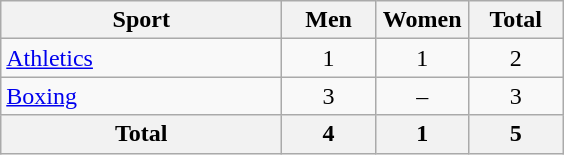<table class="wikitable sortable" style="text-align:center;">
<tr>
<th width=180>Sport</th>
<th width=55>Men</th>
<th width=55>Women</th>
<th width=55>Total</th>
</tr>
<tr>
<td align=left><a href='#'>Athletics</a></td>
<td>1</td>
<td>1</td>
<td>2</td>
</tr>
<tr>
<td align=left><a href='#'>Boxing</a></td>
<td>3</td>
<td>–</td>
<td>3</td>
</tr>
<tr>
<th>Total</th>
<th>4</th>
<th>1</th>
<th>5</th>
</tr>
</table>
